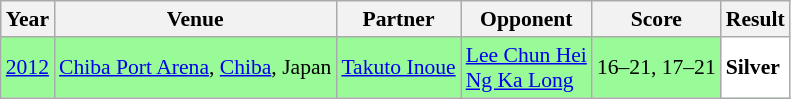<table class="sortable wikitable" style="font-size: 90%;">
<tr>
<th>Year</th>
<th>Venue</th>
<th>Partner</th>
<th>Opponent</th>
<th>Score</th>
<th>Result</th>
</tr>
<tr style="background:#98FB98">
<td align="center"><a href='#'>2012</a></td>
<td align="left"><a href='#'>Chiba Port Arena</a>, <a href='#'>Chiba</a>, Japan</td>
<td align="left"> <a href='#'>Takuto Inoue</a></td>
<td align="left"> <a href='#'>Lee Chun Hei</a><br> <a href='#'>Ng Ka Long</a></td>
<td align="left">16–21, 17–21</td>
<td style="text-align:left; background:white"> <strong>Silver</strong></td>
</tr>
</table>
